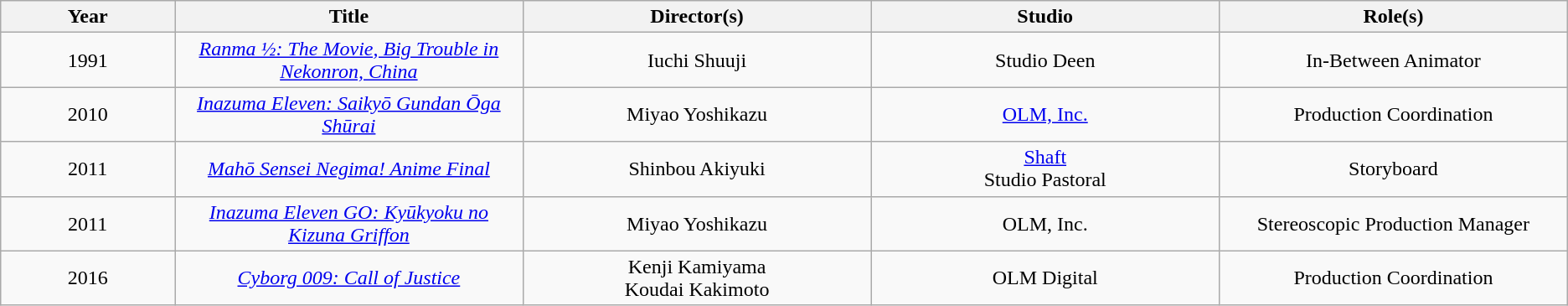<table class="wikitable sortable" style="text-align:center; margin=auto; ">
<tr>
<th scope="col" width=5%>Year</th>
<th scope="col" width=10%>Title</th>
<th scope="col" width=10%>Director(s)</th>
<th scope="col" width=10%>Studio</th>
<th scope="col" width=10%>Role(s)</th>
</tr>
<tr>
<td>1991</td>
<td><em><a href='#'>Ranma ½: The Movie, Big Trouble in Nekonron, China</a></em></td>
<td>Iuchi Shuuji</td>
<td>Studio Deen</td>
<td>In-Between Animator</td>
</tr>
<tr>
<td>2010</td>
<td><em><a href='#'>Inazuma Eleven: Saikyō Gundan Ōga Shūrai</a></em></td>
<td>Miyao Yoshikazu</td>
<td><a href='#'>OLM, Inc.</a></td>
<td>Production Coordination</td>
</tr>
<tr>
<td>2011</td>
<td><em><a href='#'>Mahō Sensei Negima! Anime Final</a></em></td>
<td>Shinbou Akiyuki</td>
<td><a href='#'>Shaft</a><br>Studio Pastoral</td>
<td>Storyboard</td>
</tr>
<tr>
<td>2011</td>
<td><em><a href='#'>Inazuma Eleven GO: Kyūkyoku no Kizuna Griffon</a></em></td>
<td>Miyao Yoshikazu</td>
<td>OLM, Inc.</td>
<td>Stereoscopic Production Manager</td>
</tr>
<tr>
<td>2016</td>
<td><em><a href='#'>Cyborg 009: Call of Justice</a></em></td>
<td>Kenji Kamiyama<br>Koudai Kakimoto</td>
<td>OLM Digital</td>
<td>Production Coordination</td>
</tr>
</table>
